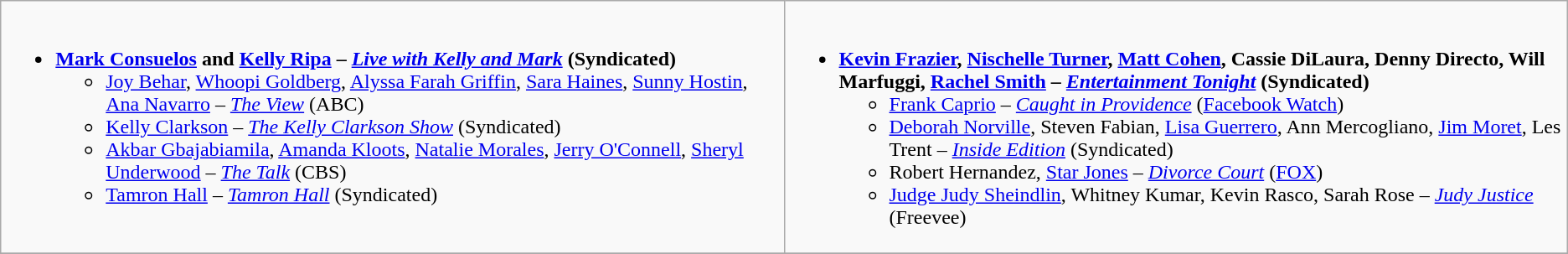<table class=wikitable>
<tr>
<td style="vertical-align:top;" width="50%"><br><ul><li><strong><a href='#'>Mark Consuelos</a> and  <a href='#'>Kelly Ripa</a> – <em><a href='#'>Live with Kelly and Mark</a></em> (Syndicated)</strong><ul><li><a href='#'>Joy Behar</a>, <a href='#'>Whoopi Goldberg</a>, <a href='#'>Alyssa Farah Griffin</a>, <a href='#'>Sara Haines</a>, <a href='#'>Sunny Hostin</a>, <a href='#'>Ana Navarro</a> – <em><a href='#'>The View</a></em> (ABC)</li><li><a href='#'>Kelly Clarkson</a> – <em><a href='#'>The Kelly Clarkson Show</a></em> (Syndicated)</li><li><a href='#'>Akbar Gbajabiamila</a>, <a href='#'>Amanda Kloots</a>, <a href='#'>Natalie Morales</a>, <a href='#'>Jerry O'Connell</a>, <a href='#'>Sheryl Underwood</a> – <em><a href='#'>The Talk</a></em> (CBS)</li><li><a href='#'>Tamron Hall</a> – <em><a href='#'>Tamron Hall</a></em> (Syndicated)</li></ul></li></ul></td>
<td style="vertical-align:top;" width="50%"><br><ul><li><strong><a href='#'>Kevin Frazier</a>, <a href='#'>Nischelle Turner</a>, <a href='#'>Matt Cohen</a>, Cassie DiLaura, Denny Directo, Will Marfuggi, <a href='#'>Rachel Smith</a> – <em><a href='#'>Entertainment Tonight</a></em> (Syndicated)</strong><ul><li><a href='#'>Frank Caprio</a> – <em><a href='#'>Caught in Providence</a></em> (<a href='#'>Facebook Watch</a>)</li><li><a href='#'>Deborah Norville</a>, Steven Fabian, <a href='#'>Lisa Guerrero</a>, Ann Mercogliano, <a href='#'>Jim Moret</a>, Les Trent – <em><a href='#'>Inside Edition</a></em> (Syndicated)</li><li>Robert Hernandez, <a href='#'>Star Jones</a> – <em><a href='#'>Divorce Court</a></em> (<a href='#'>FOX</a>)</li><li><a href='#'>Judge Judy Sheindlin</a>, Whitney Kumar, Kevin Rasco, Sarah Rose – <em><a href='#'>Judy Justice</a></em> (Freevee)</li></ul></li></ul></td>
</tr>
<tr>
</tr>
</table>
